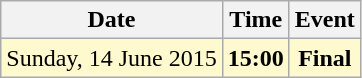<table class ="wikitable" style="text-align:center;">
<tr>
<th>Date</th>
<th>Time</th>
<th>Event</th>
</tr>
<tr style="background-color:lemonchiffon;">
<td>Sunday, 14 June 2015</td>
<td><strong>15:00</strong></td>
<td><strong>Final</strong></td>
</tr>
</table>
